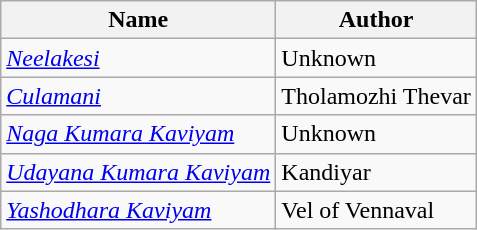<table class="wikitable">
<tr>
<th>Name</th>
<th>Author</th>
</tr>
<tr>
<td><em><a href='#'>Neelakesi</a></em></td>
<td>Unknown</td>
</tr>
<tr>
<td><em><a href='#'>Culamani</a></em></td>
<td>Tholamozhi Thevar</td>
</tr>
<tr>
<td><em><a href='#'>Naga Kumara Kaviyam</a></em></td>
<td>Unknown</td>
</tr>
<tr>
<td><em><a href='#'>Udayana Kumara Kaviyam</a></em></td>
<td>Kandiyar</td>
</tr>
<tr>
<td><em><a href='#'>Yashodhara Kaviyam</a></em></td>
<td>Vel of Vennaval</td>
</tr>
</table>
